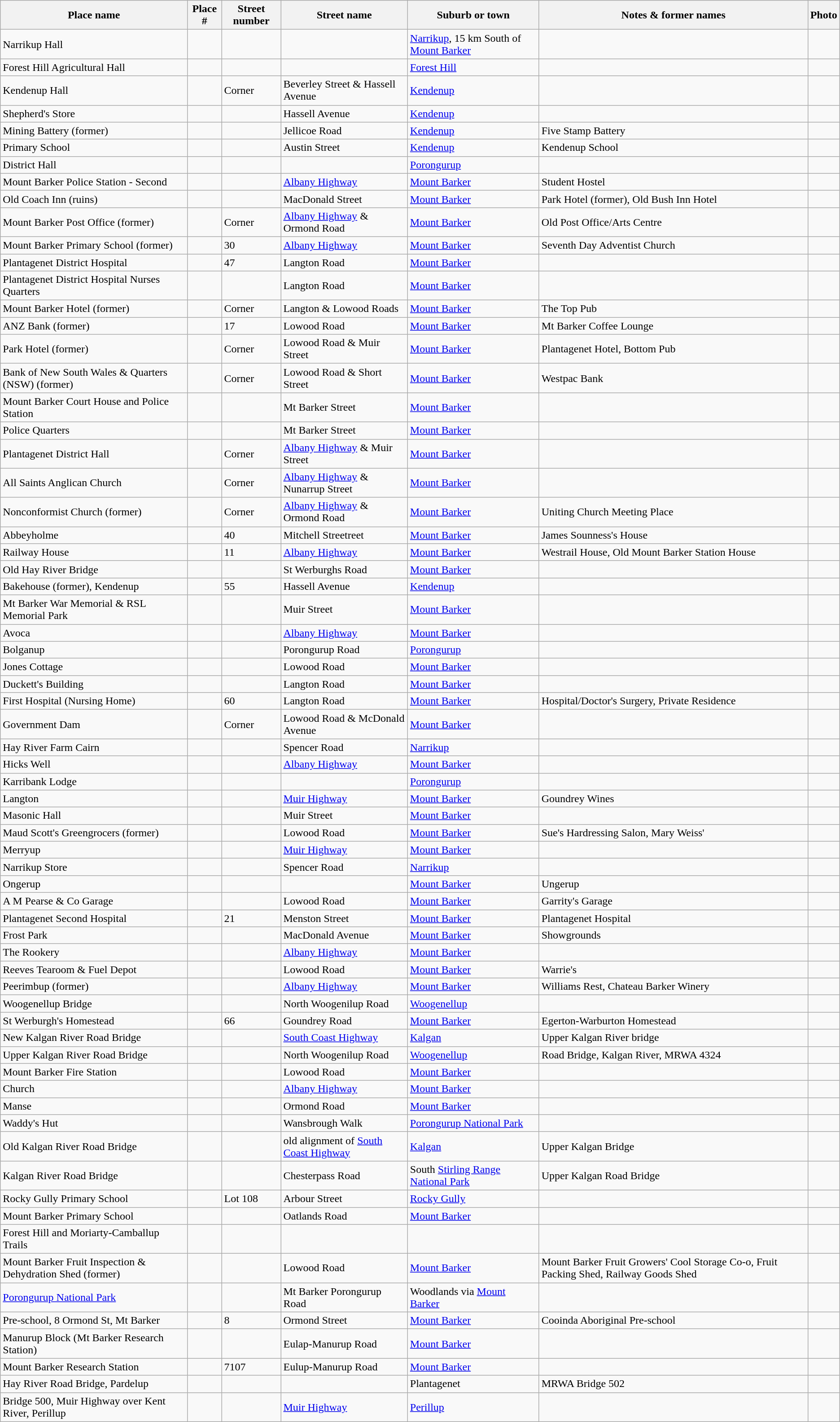<table class="wikitable sortable">
<tr>
<th>Place name</th>
<th>Place #</th>
<th>Street number</th>
<th>Street name</th>
<th>Suburb or town</th>
<th class="unsortable">Notes & former names</th>
<th class="unsortable">Photo</th>
</tr>
<tr>
<td>Narrikup Hall</td>
<td></td>
<td></td>
<td></td>
<td><a href='#'>Narrikup</a>, 15 km South of <a href='#'>Mount Barker</a></td>
<td></td>
<td></td>
</tr>
<tr>
<td>Forest Hill Agricultural Hall</td>
<td></td>
<td></td>
<td></td>
<td><a href='#'>Forest Hill</a></td>
<td></td>
<td></td>
</tr>
<tr>
<td>Kendenup Hall</td>
<td></td>
<td>Corner</td>
<td>Beverley Street & Hassell Avenue</td>
<td><a href='#'>Kendenup</a></td>
<td></td>
<td></td>
</tr>
<tr>
<td>Shepherd's Store</td>
<td></td>
<td></td>
<td>Hassell Avenue</td>
<td><a href='#'>Kendenup</a></td>
<td></td>
<td></td>
</tr>
<tr>
<td>Mining Battery (former)</td>
<td></td>
<td></td>
<td>Jellicoe Road</td>
<td><a href='#'>Kendenup</a></td>
<td>Five Stamp Battery</td>
<td></td>
</tr>
<tr>
<td>Primary School</td>
<td></td>
<td></td>
<td>Austin Street</td>
<td><a href='#'>Kendenup</a></td>
<td>Kendenup School</td>
<td></td>
</tr>
<tr>
<td>District Hall</td>
<td></td>
<td></td>
<td></td>
<td><a href='#'>Porongurup</a></td>
<td></td>
<td></td>
</tr>
<tr>
<td>Mount Barker Police Station - Second</td>
<td></td>
<td></td>
<td><a href='#'>Albany Highway</a></td>
<td><a href='#'>Mount Barker</a></td>
<td>Student Hostel</td>
<td></td>
</tr>
<tr>
<td>Old Coach Inn (ruins)</td>
<td></td>
<td></td>
<td>MacDonald Street</td>
<td><a href='#'>Mount Barker</a></td>
<td>Park Hotel (former), Old Bush Inn Hotel</td>
<td></td>
</tr>
<tr>
<td>Mount Barker Post Office (former)</td>
<td></td>
<td>Corner</td>
<td><a href='#'>Albany Highway</a> & Ormond Road</td>
<td><a href='#'>Mount Barker</a></td>
<td>Old Post Office/Arts Centre</td>
<td></td>
</tr>
<tr>
<td>Mount Barker Primary School (former)</td>
<td></td>
<td>30</td>
<td><a href='#'>Albany Highway</a></td>
<td><a href='#'>Mount Barker</a></td>
<td>Seventh Day Adventist Church</td>
<td></td>
</tr>
<tr>
<td>Plantagenet District Hospital</td>
<td></td>
<td>47</td>
<td>Langton Road</td>
<td><a href='#'>Mount Barker</a></td>
<td></td>
<td></td>
</tr>
<tr>
<td>Plantagenet District Hospital Nurses Quarters</td>
<td></td>
<td></td>
<td>Langton Road</td>
<td><a href='#'>Mount Barker</a></td>
<td></td>
<td></td>
</tr>
<tr>
<td>Mount Barker Hotel (former)</td>
<td></td>
<td>Corner</td>
<td>Langton & Lowood Roads</td>
<td><a href='#'>Mount Barker</a></td>
<td>The Top Pub</td>
<td></td>
</tr>
<tr>
<td>ANZ Bank (former)</td>
<td></td>
<td>17</td>
<td>Lowood Road</td>
<td><a href='#'>Mount Barker</a></td>
<td>Mt Barker Coffee Lounge</td>
<td></td>
</tr>
<tr>
<td>Park Hotel (former)</td>
<td></td>
<td>Corner</td>
<td>Lowood Road & Muir Street</td>
<td><a href='#'>Mount Barker</a></td>
<td>Plantagenet Hotel, Bottom Pub</td>
<td></td>
</tr>
<tr>
<td>Bank of New South Wales & Quarters (NSW) (former)</td>
<td></td>
<td>Corner</td>
<td>Lowood Road & Short Street</td>
<td><a href='#'>Mount Barker</a></td>
<td>Westpac Bank</td>
<td></td>
</tr>
<tr>
<td>Mount Barker Court House and Police Station</td>
<td></td>
<td></td>
<td>Mt Barker Street</td>
<td><a href='#'>Mount Barker</a></td>
<td></td>
<td></td>
</tr>
<tr>
<td>Police Quarters</td>
<td></td>
<td></td>
<td>Mt Barker Street</td>
<td><a href='#'>Mount Barker</a></td>
<td></td>
<td></td>
</tr>
<tr>
<td>Plantagenet District Hall</td>
<td></td>
<td>Corner</td>
<td><a href='#'>Albany Highway</a> & Muir Street</td>
<td><a href='#'>Mount Barker</a></td>
<td></td>
<td></td>
</tr>
<tr>
<td>All Saints Anglican Church</td>
<td></td>
<td>Corner</td>
<td><a href='#'>Albany Highway</a> & Nunarrup Street</td>
<td><a href='#'>Mount Barker</a></td>
<td></td>
<td></td>
</tr>
<tr>
<td>Nonconformist Church (former)</td>
<td></td>
<td>Corner</td>
<td><a href='#'>Albany Highway</a> & Ormond Road</td>
<td><a href='#'>Mount Barker</a></td>
<td>Uniting Church Meeting Place</td>
<td></td>
</tr>
<tr>
<td>Abbeyholme</td>
<td></td>
<td>40</td>
<td>Mitchell Streetreet</td>
<td><a href='#'>Mount Barker</a></td>
<td>James Sounness's House</td>
<td></td>
</tr>
<tr>
<td>Railway House</td>
<td></td>
<td>11</td>
<td><a href='#'>Albany Highway</a></td>
<td><a href='#'>Mount Barker</a></td>
<td>Westrail House, Old Mount Barker Station House</td>
<td></td>
</tr>
<tr>
<td>Old Hay River Bridge</td>
<td></td>
<td></td>
<td>St Werburghs Road</td>
<td><a href='#'>Mount Barker</a></td>
<td></td>
<td></td>
</tr>
<tr>
<td>Bakehouse (former), Kendenup</td>
<td></td>
<td>55</td>
<td>Hassell Avenue</td>
<td><a href='#'>Kendenup</a></td>
<td></td>
<td></td>
</tr>
<tr>
<td>Mt Barker War Memorial & RSL Memorial Park</td>
<td></td>
<td></td>
<td>Muir Street</td>
<td><a href='#'>Mount Barker</a></td>
<td></td>
<td></td>
</tr>
<tr>
<td>Avoca</td>
<td></td>
<td></td>
<td><a href='#'>Albany Highway</a></td>
<td><a href='#'>Mount Barker</a></td>
<td></td>
<td></td>
</tr>
<tr>
<td>Bolganup</td>
<td></td>
<td></td>
<td>Porongurup Road</td>
<td><a href='#'>Porongurup</a></td>
<td></td>
<td></td>
</tr>
<tr>
<td>Jones Cottage</td>
<td></td>
<td></td>
<td>Lowood Road</td>
<td><a href='#'>Mount Barker</a></td>
<td></td>
<td></td>
</tr>
<tr>
<td>Duckett's Building</td>
<td></td>
<td></td>
<td>Langton Road</td>
<td><a href='#'>Mount Barker</a></td>
<td></td>
<td></td>
</tr>
<tr>
<td>First Hospital (Nursing Home)</td>
<td></td>
<td>60</td>
<td>Langton Road</td>
<td><a href='#'>Mount Barker</a></td>
<td>Hospital/Doctor's Surgery, Private Residence</td>
<td></td>
</tr>
<tr>
<td>Government Dam</td>
<td></td>
<td>Corner</td>
<td>Lowood Road & McDonald Avenue</td>
<td><a href='#'>Mount Barker</a></td>
<td></td>
<td></td>
</tr>
<tr>
<td>Hay River Farm Cairn</td>
<td></td>
<td></td>
<td>Spencer Road</td>
<td><a href='#'>Narrikup</a></td>
<td></td>
<td></td>
</tr>
<tr>
<td>Hicks Well</td>
<td></td>
<td></td>
<td><a href='#'>Albany Highway</a></td>
<td><a href='#'>Mount Barker</a></td>
<td></td>
<td></td>
</tr>
<tr>
<td>Karribank Lodge</td>
<td></td>
<td></td>
<td></td>
<td><a href='#'>Porongurup</a></td>
<td></td>
<td></td>
</tr>
<tr>
<td>Langton</td>
<td></td>
<td></td>
<td><a href='#'>Muir Highway</a></td>
<td><a href='#'>Mount Barker</a></td>
<td>Goundrey Wines</td>
<td></td>
</tr>
<tr>
<td>Masonic Hall</td>
<td></td>
<td></td>
<td>Muir Street</td>
<td><a href='#'>Mount Barker</a></td>
<td></td>
<td></td>
</tr>
<tr>
<td>Maud Scott's Greengrocers (former)</td>
<td></td>
<td></td>
<td>Lowood Road</td>
<td><a href='#'>Mount Barker</a></td>
<td>Sue's Hardressing Salon, Mary Weiss'</td>
<td></td>
</tr>
<tr>
<td>Merryup</td>
<td></td>
<td></td>
<td><a href='#'>Muir Highway</a></td>
<td><a href='#'>Mount Barker</a></td>
<td></td>
<td></td>
</tr>
<tr>
<td>Narrikup Store</td>
<td></td>
<td></td>
<td>Spencer Road</td>
<td><a href='#'>Narrikup</a></td>
<td></td>
<td></td>
</tr>
<tr>
<td>Ongerup</td>
<td></td>
<td></td>
<td></td>
<td><a href='#'>Mount Barker</a></td>
<td>Ungerup</td>
<td></td>
</tr>
<tr>
<td>A M Pearse & Co Garage</td>
<td></td>
<td></td>
<td>Lowood Road</td>
<td><a href='#'>Mount Barker</a></td>
<td>Garrity's Garage</td>
<td></td>
</tr>
<tr>
<td>Plantagenet Second Hospital</td>
<td></td>
<td>21</td>
<td>Menston Street</td>
<td><a href='#'>Mount Barker</a></td>
<td>Plantagenet Hospital</td>
<td></td>
</tr>
<tr>
<td>Frost Park</td>
<td></td>
<td></td>
<td>MacDonald Avenue</td>
<td><a href='#'>Mount Barker</a></td>
<td>Showgrounds</td>
<td></td>
</tr>
<tr>
<td>The Rookery</td>
<td></td>
<td></td>
<td><a href='#'>Albany Highway</a></td>
<td><a href='#'>Mount Barker</a></td>
<td></td>
<td></td>
</tr>
<tr>
<td>Reeves Tearoom & Fuel Depot</td>
<td></td>
<td></td>
<td>Lowood Road</td>
<td><a href='#'>Mount Barker</a></td>
<td>Warrie's</td>
<td></td>
</tr>
<tr>
<td>Peerimbup (former)</td>
<td></td>
<td></td>
<td><a href='#'>Albany Highway</a></td>
<td><a href='#'>Mount Barker</a></td>
<td>Williams Rest, Chateau Barker Winery</td>
<td></td>
</tr>
<tr>
<td>Woogenellup Bridge</td>
<td></td>
<td></td>
<td>North Woogenilup Road</td>
<td><a href='#'>Woogenellup</a></td>
<td></td>
<td></td>
</tr>
<tr>
<td>St Werburgh's Homestead</td>
<td></td>
<td>66</td>
<td>Goundrey Road</td>
<td><a href='#'>Mount Barker</a></td>
<td>Egerton-Warburton Homestead</td>
<td></td>
</tr>
<tr>
<td>New Kalgan River Road Bridge</td>
<td></td>
<td></td>
<td><a href='#'>South Coast Highway</a></td>
<td><a href='#'>Kalgan</a></td>
<td>Upper Kalgan River bridge</td>
<td></td>
</tr>
<tr>
<td>Upper Kalgan River Road Bridge</td>
<td></td>
<td></td>
<td>North Woogenilup Road</td>
<td><a href='#'>Woogenellup</a></td>
<td>Road Bridge, Kalgan River, MRWA 4324</td>
<td></td>
</tr>
<tr>
<td>Mount Barker Fire Station</td>
<td></td>
<td></td>
<td>Lowood Road</td>
<td><a href='#'>Mount Barker</a></td>
<td></td>
<td></td>
</tr>
<tr>
<td>Church</td>
<td></td>
<td></td>
<td><a href='#'>Albany Highway</a></td>
<td><a href='#'>Mount Barker</a></td>
<td></td>
<td></td>
</tr>
<tr>
<td>Manse</td>
<td></td>
<td></td>
<td>Ormond Road</td>
<td><a href='#'>Mount Barker</a></td>
<td></td>
<td></td>
</tr>
<tr>
<td>Waddy's Hut</td>
<td></td>
<td></td>
<td>Wansbrough Walk</td>
<td><a href='#'>Porongurup National Park</a></td>
<td></td>
<td></td>
</tr>
<tr>
<td>Old Kalgan River Road Bridge</td>
<td></td>
<td></td>
<td>old alignment of <a href='#'>South Coast Highway</a></td>
<td><a href='#'>Kalgan</a></td>
<td>Upper Kalgan Bridge</td>
<td></td>
</tr>
<tr>
<td>Kalgan River Road Bridge</td>
<td></td>
<td></td>
<td>Chesterpass Road</td>
<td>South <a href='#'>Stirling Range National Park</a></td>
<td>Upper Kalgan Road Bridge</td>
<td></td>
</tr>
<tr>
<td>Rocky Gully Primary School</td>
<td></td>
<td>Lot 108</td>
<td>Arbour Street</td>
<td><a href='#'>Rocky Gully</a></td>
<td></td>
<td></td>
</tr>
<tr>
<td>Mount Barker Primary School</td>
<td></td>
<td></td>
<td>Oatlands Road</td>
<td><a href='#'>Mount Barker</a></td>
<td></td>
<td></td>
</tr>
<tr>
<td>Forest Hill and Moriarty-Camballup Trails</td>
<td></td>
<td></td>
<td></td>
<td></td>
<td></td>
<td></td>
</tr>
<tr>
<td>Mount Barker Fruit Inspection & Dehydration Shed (former)</td>
<td></td>
<td></td>
<td>Lowood Road</td>
<td><a href='#'>Mount Barker</a></td>
<td>Mount Barker Fruit Growers' Cool Storage Co-o, Fruit Packing Shed, Railway Goods Shed</td>
<td></td>
</tr>
<tr>
<td><a href='#'>Porongurup National Park</a></td>
<td></td>
<td></td>
<td>Mt Barker Porongurup Road</td>
<td>Woodlands via <a href='#'>Mount Barker</a></td>
<td></td>
<td></td>
</tr>
<tr>
<td>Pre-school, 8 Ormond St, Mt Barker</td>
<td></td>
<td>8</td>
<td>Ormond Street</td>
<td><a href='#'>Mount Barker</a></td>
<td>Cooinda Aboriginal Pre-school</td>
<td></td>
</tr>
<tr>
<td>Manurup Block (Mt Barker Research Station)</td>
<td></td>
<td></td>
<td>Eulap-Manurup Road</td>
<td><a href='#'>Mount Barker</a></td>
<td></td>
<td></td>
</tr>
<tr>
<td>Mount Barker Research Station</td>
<td></td>
<td>7107</td>
<td>Eulup-Manurup Road</td>
<td><a href='#'>Mount Barker</a></td>
<td></td>
<td></td>
</tr>
<tr>
<td>Hay River Road Bridge, Pardelup</td>
<td></td>
<td></td>
<td></td>
<td>Plantagenet</td>
<td>MRWA Bridge 502</td>
<td></td>
</tr>
<tr>
<td>Bridge 500, Muir Highway over Kent River, Perillup</td>
<td></td>
<td></td>
<td><a href='#'>Muir Highway</a></td>
<td><a href='#'>Perillup</a></td>
<td></td>
<td></td>
</tr>
</table>
